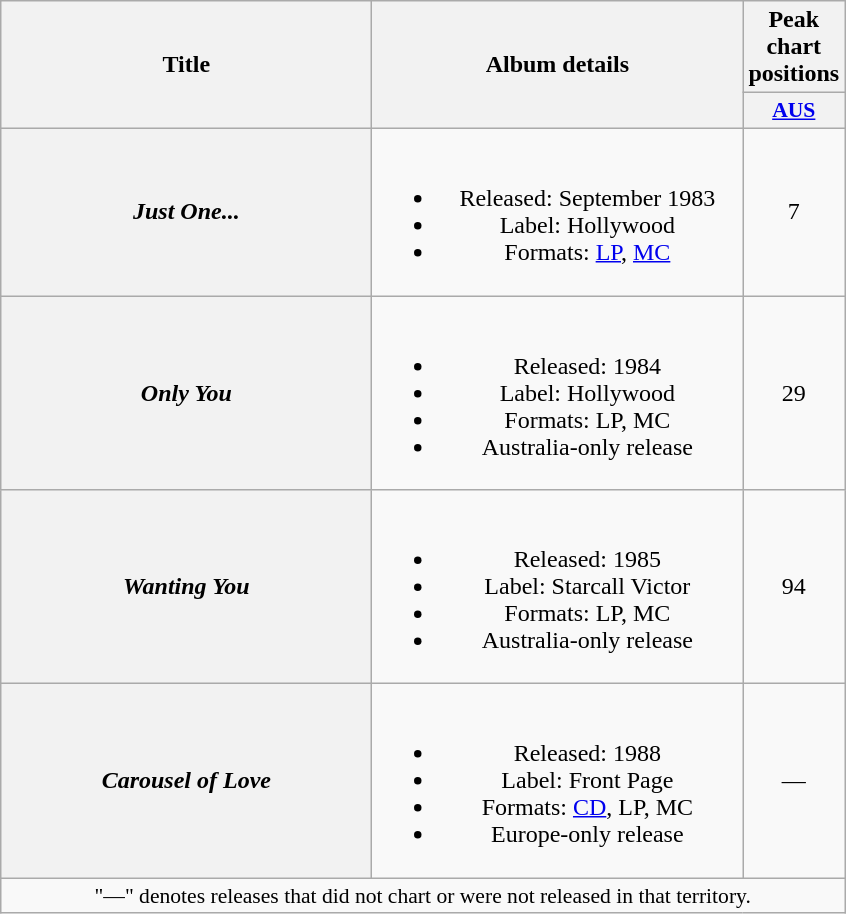<table class="wikitable plainrowheaders" style="text-align:center;">
<tr>
<th rowspan="2" scope="col" style="width:15em;">Title</th>
<th rowspan="2" scope="col" style="width:15em;">Album details</th>
<th>Peak chart positions</th>
</tr>
<tr>
<th scope="col" style="width:2em;font-size:90%;"><a href='#'>AUS</a><br></th>
</tr>
<tr>
<th scope="row"><em>Just One...</em></th>
<td><br><ul><li>Released: September 1983</li><li>Label: Hollywood</li><li>Formats: <a href='#'>LP</a>, <a href='#'>MC</a></li></ul></td>
<td>7</td>
</tr>
<tr>
<th scope="row"><em>Only You</em></th>
<td><br><ul><li>Released: 1984</li><li>Label: Hollywood</li><li>Formats: LP, MC</li><li>Australia-only release</li></ul></td>
<td>29</td>
</tr>
<tr>
<th scope="row"><em>Wanting You</em></th>
<td><br><ul><li>Released: 1985</li><li>Label: Starcall Victor</li><li>Formats: LP, MC</li><li>Australia-only release</li></ul></td>
<td>94</td>
</tr>
<tr>
<th scope="row"><em>Carousel of Love</em></th>
<td><br><ul><li>Released: 1988</li><li>Label: Front Page</li><li>Formats: <a href='#'>CD</a>, LP, MC</li><li>Europe-only release</li></ul></td>
<td>—</td>
</tr>
<tr>
<td colspan="3" style="font-size:90%">"—" denotes releases that did not chart or were not released in that territory.</td>
</tr>
</table>
